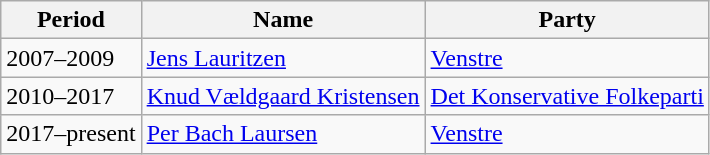<table class="wikitable">
<tr>
<th>Period</th>
<th>Name</th>
<th>Party</th>
</tr>
<tr>
<td>2007–2009</td>
<td><a href='#'>Jens Lauritzen</a></td>
<td><a href='#'>Venstre</a></td>
</tr>
<tr>
<td>2010–2017</td>
<td><a href='#'>Knud Vældgaard Kristensen</a></td>
<td><a href='#'>Det Konservative Folkeparti</a></td>
</tr>
<tr>
<td>2017–present</td>
<td><a href='#'>Per Bach Laursen</a></td>
<td><a href='#'>Venstre</a></td>
</tr>
</table>
